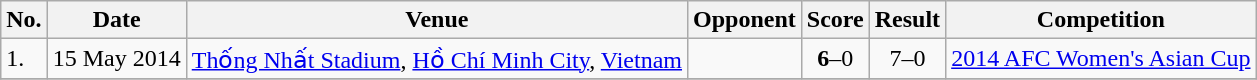<table class="wikitable">
<tr>
<th>No.</th>
<th>Date</th>
<th>Venue</th>
<th>Opponent</th>
<th>Score</th>
<th>Result</th>
<th>Competition</th>
</tr>
<tr>
<td>1.</td>
<td>15 May 2014</td>
<td><a href='#'>Thống Nhất Stadium</a>, <a href='#'>Hồ Chí Minh City</a>, <a href='#'>Vietnam</a></td>
<td></td>
<td align=center><strong>6</strong>–0</td>
<td align=center>7–0</td>
<td><a href='#'>2014 AFC Women's Asian Cup</a></td>
</tr>
<tr>
</tr>
</table>
